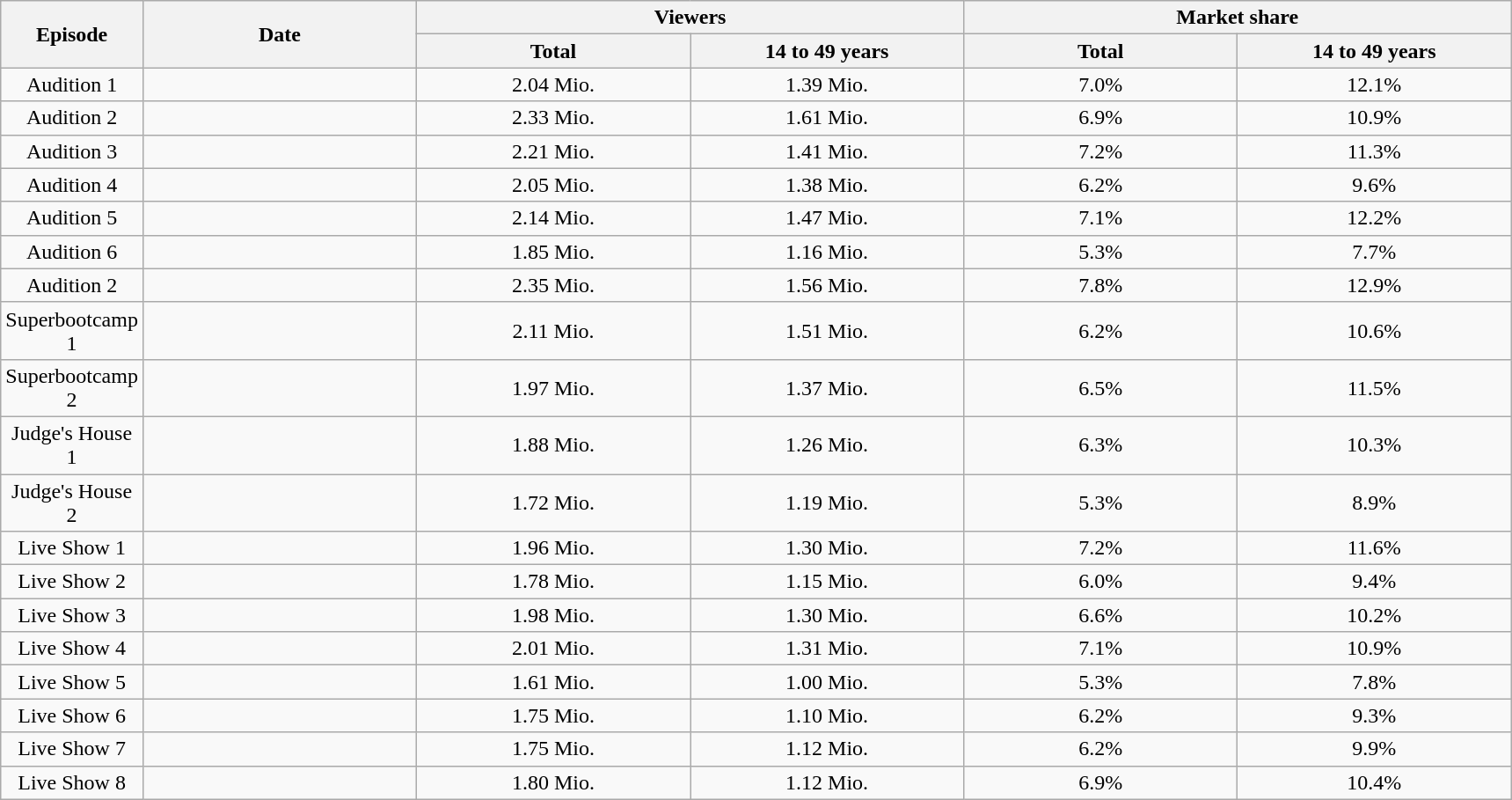<table class="wikitable sortable" style="text-align:center">
<tr class="hintergrundfarbe5">
<th rowspan="2" style="width:100px;">Episode</th>
<th style="width:200px;" rowspan="2">Date</th>
<th colspan="2" style="width:400px;">Viewers</th>
<th colspan="2" style="width:400px;">Market share</th>
</tr>
<tr>
<th style="width:200px;">Total</th>
<th style="width:200px;">14 to 49 years</th>
<th style="width:200px;">Total</th>
<th style="width:200px;">14 to 49 years</th>
</tr>
<tr>
<td>Audition 1</td>
<td></td>
<td>2.04 Mio.</td>
<td>1.39 Mio.</td>
<td>7.0%</td>
<td>12.1%</td>
</tr>
<tr>
<td>Audition 2</td>
<td></td>
<td>2.33 Mio.</td>
<td>1.61 Mio.</td>
<td>6.9%</td>
<td>10.9%</td>
</tr>
<tr>
<td>Audition 3</td>
<td></td>
<td>2.21 Mio.</td>
<td>1.41 Mio.</td>
<td>7.2%</td>
<td>11.3%</td>
</tr>
<tr>
<td>Audition 4</td>
<td></td>
<td>2.05 Mio.</td>
<td>1.38 Mio.</td>
<td>6.2%</td>
<td>9.6%</td>
</tr>
<tr>
<td>Audition 5</td>
<td></td>
<td>2.14 Mio.</td>
<td>1.47 Mio.</td>
<td>7.1%</td>
<td>12.2%</td>
</tr>
<tr>
<td>Audition 6</td>
<td></td>
<td>1.85 Mio.</td>
<td>1.16 Mio.</td>
<td>5.3%</td>
<td>7.7%</td>
</tr>
<tr>
<td>Audition 2</td>
<td></td>
<td>2.35 Mio.</td>
<td>1.56 Mio.</td>
<td>7.8%</td>
<td>12.9%</td>
</tr>
<tr>
<td>Superbootcamp 1</td>
<td></td>
<td>2.11 Mio.</td>
<td>1.51 Mio.</td>
<td>6.2%</td>
<td>10.6%</td>
</tr>
<tr>
<td>Superbootcamp 2</td>
<td></td>
<td>1.97 Mio.</td>
<td>1.37 Mio.</td>
<td>6.5%</td>
<td>11.5%</td>
</tr>
<tr>
<td>Judge's House 1</td>
<td></td>
<td>1.88 Mio.</td>
<td>1.26 Mio.</td>
<td>6.3%</td>
<td>10.3%</td>
</tr>
<tr>
<td>Judge's House 2</td>
<td></td>
<td>1.72 Mio.</td>
<td>1.19 Mio.</td>
<td>5.3%</td>
<td>8.9%</td>
</tr>
<tr>
<td>Live Show 1</td>
<td></td>
<td>1.96 Mio.</td>
<td>1.30 Mio.</td>
<td>7.2%</td>
<td>11.6%</td>
</tr>
<tr>
<td>Live Show 2</td>
<td></td>
<td>1.78 Mio.</td>
<td>1.15 Mio.</td>
<td>6.0%</td>
<td>9.4%</td>
</tr>
<tr>
<td>Live Show 3</td>
<td></td>
<td>1.98 Mio.</td>
<td>1.30 Mio.</td>
<td>6.6%</td>
<td>10.2%</td>
</tr>
<tr>
<td>Live Show 4</td>
<td></td>
<td>2.01 Mio.</td>
<td>1.31 Mio.</td>
<td>7.1%</td>
<td>10.9%</td>
</tr>
<tr>
<td>Live Show 5</td>
<td></td>
<td>1.61 Mio.</td>
<td>1.00 Mio.</td>
<td>5.3%</td>
<td>7.8%</td>
</tr>
<tr>
<td>Live Show 6</td>
<td></td>
<td>1.75 Mio.</td>
<td>1.10 Mio.</td>
<td>6.2%</td>
<td>9.3%</td>
</tr>
<tr>
<td>Live Show 7</td>
<td></td>
<td>1.75 Mio.</td>
<td>1.12 Mio.</td>
<td>6.2%</td>
<td>9.9%</td>
</tr>
<tr>
<td>Live Show 8</td>
<td></td>
<td>1.80 Mio.</td>
<td>1.12 Mio.</td>
<td>6.9%</td>
<td>10.4%</td>
</tr>
</table>
